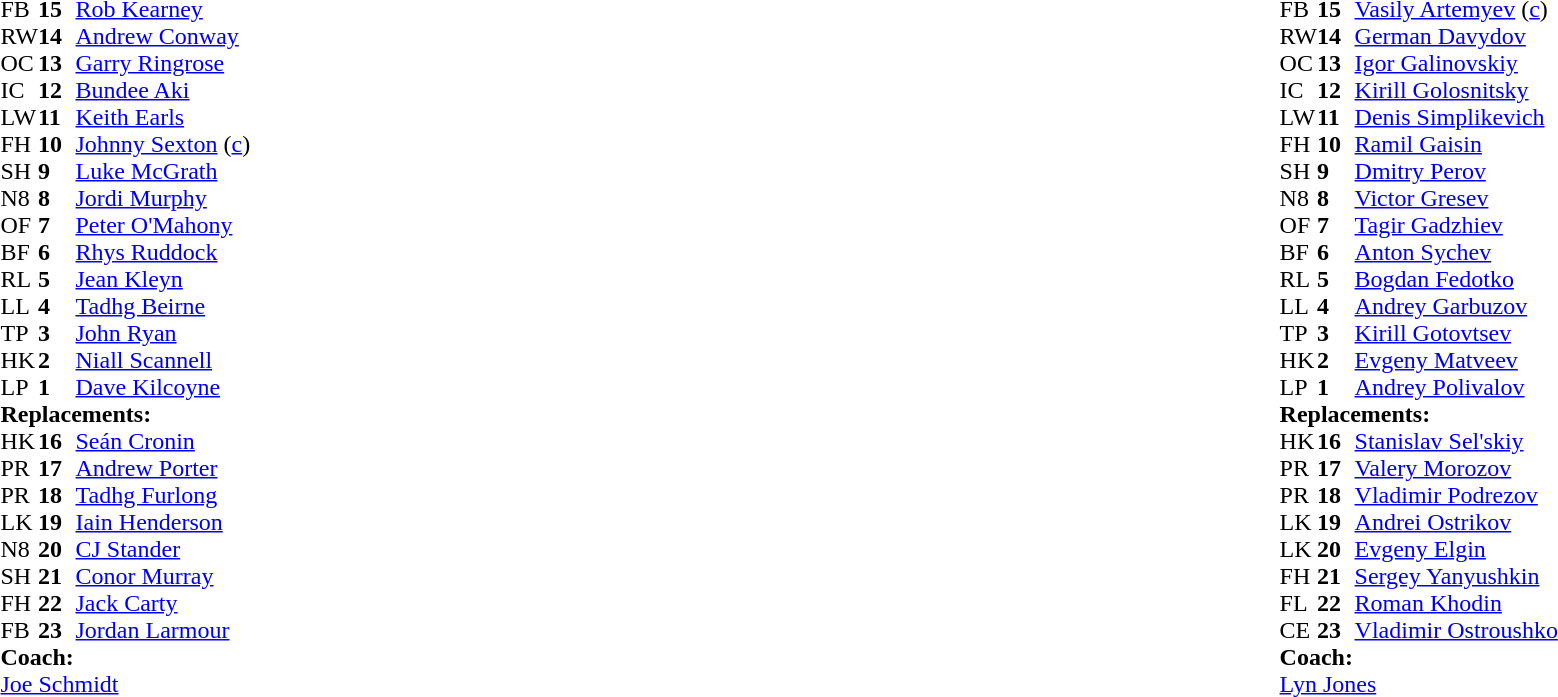<table style="width:100%;">
<tr>
<td style="vertical-align:top; width:50%;"><br><table style="font-size: 100%" cellspacing="0" cellpadding="0">
<tr>
<th width="25"></th>
<th width="25"></th>
</tr>
<tr>
<td>FB</td>
<td><strong>15</strong></td>
<td><a href='#'>Rob Kearney</a></td>
<td></td>
<td></td>
</tr>
<tr>
<td>RW</td>
<td><strong>14</strong></td>
<td><a href='#'>Andrew Conway</a></td>
</tr>
<tr>
<td>OC</td>
<td><strong>13</strong></td>
<td><a href='#'>Garry Ringrose</a></td>
</tr>
<tr>
<td>IC</td>
<td><strong>12</strong></td>
<td><a href='#'>Bundee Aki</a></td>
</tr>
<tr>
<td>LW</td>
<td><strong>11</strong></td>
<td><a href='#'>Keith Earls</a></td>
</tr>
<tr>
<td>FH</td>
<td><strong>10</strong></td>
<td><a href='#'>Johnny Sexton</a> (<a href='#'>c</a>)</td>
<td></td>
<td></td>
</tr>
<tr>
<td>SH</td>
<td><strong>9</strong></td>
<td><a href='#'>Luke McGrath</a></td>
</tr>
<tr>
<td>N8</td>
<td><strong>8</strong></td>
<td><a href='#'>Jordi Murphy</a></td>
<td></td>
<td></td>
</tr>
<tr>
<td>OF</td>
<td><strong>7</strong></td>
<td><a href='#'>Peter O'Mahony</a></td>
</tr>
<tr>
<td>BF</td>
<td><strong>6</strong></td>
<td><a href='#'>Rhys Ruddock</a></td>
</tr>
<tr>
<td>RL</td>
<td><strong>5</strong></td>
<td><a href='#'>Jean Kleyn</a></td>
<td></td>
<td></td>
</tr>
<tr>
<td>LL</td>
<td><strong>4</strong></td>
<td><a href='#'>Tadhg Beirne</a></td>
</tr>
<tr>
<td>TP</td>
<td><strong>3</strong></td>
<td><a href='#'>John Ryan</a></td>
<td></td>
<td></td>
</tr>
<tr>
<td>HK</td>
<td><strong>2</strong></td>
<td><a href='#'>Niall Scannell</a></td>
<td></td>
<td></td>
</tr>
<tr>
<td>LP</td>
<td><strong>1</strong></td>
<td><a href='#'>Dave Kilcoyne</a></td>
<td></td>
<td></td>
</tr>
<tr>
<td colspan="3"><strong>Replacements:</strong></td>
</tr>
<tr>
<td>HK</td>
<td><strong>16</strong></td>
<td><a href='#'>Seán Cronin</a></td>
<td></td>
<td></td>
</tr>
<tr>
<td>PR</td>
<td><strong>17</strong></td>
<td><a href='#'>Andrew Porter</a></td>
<td></td>
<td></td>
</tr>
<tr>
<td>PR</td>
<td><strong>18</strong></td>
<td><a href='#'>Tadhg Furlong</a></td>
<td></td>
<td></td>
</tr>
<tr>
<td>LK</td>
<td><strong>19</strong></td>
<td><a href='#'>Iain Henderson</a></td>
<td></td>
<td></td>
</tr>
<tr>
<td>N8</td>
<td><strong>20</strong></td>
<td><a href='#'>CJ Stander</a></td>
<td></td>
<td></td>
</tr>
<tr>
<td>SH</td>
<td><strong>21</strong></td>
<td><a href='#'>Conor Murray</a></td>
</tr>
<tr>
<td>FH</td>
<td><strong>22</strong></td>
<td><a href='#'>Jack Carty</a></td>
<td></td>
<td></td>
</tr>
<tr>
<td>FB</td>
<td><strong>23</strong></td>
<td><a href='#'>Jordan Larmour</a></td>
<td></td>
<td></td>
</tr>
<tr>
<td colspan="3"><strong>Coach:</strong></td>
</tr>
<tr>
<td colspan="4"> <a href='#'>Joe Schmidt</a></td>
</tr>
</table>
</td>
<td style="vertical-align:top"></td>
<td style="vertical-align:top; width:50%;"><br><table cellspacing="0" cellpadding="0" style="font-size:100%; margin:auto;">
<tr>
<th width="25"></th>
<th width="25"></th>
</tr>
<tr>
<td>FB</td>
<td><strong>15</strong></td>
<td><a href='#'>Vasily Artemyev</a> (<a href='#'>c</a>)</td>
</tr>
<tr>
<td>RW</td>
<td><strong>14</strong></td>
<td><a href='#'>German Davydov</a></td>
</tr>
<tr>
<td>OC</td>
<td><strong>13</strong></td>
<td><a href='#'>Igor Galinovskiy</a></td>
</tr>
<tr>
<td>IC</td>
<td><strong>12</strong></td>
<td><a href='#'>Kirill Golosnitsky</a></td>
<td></td>
<td></td>
</tr>
<tr>
<td>LW</td>
<td><strong>11</strong></td>
<td><a href='#'>Denis Simplikevich</a></td>
<td></td>
<td></td>
</tr>
<tr>
<td>FH</td>
<td><strong>10</strong></td>
<td><a href='#'>Ramil Gaisin</a></td>
</tr>
<tr>
<td>SH</td>
<td><strong>9</strong></td>
<td><a href='#'>Dmitry Perov</a></td>
</tr>
<tr>
<td>N8</td>
<td><strong>8</strong></td>
<td><a href='#'>Victor Gresev</a></td>
</tr>
<tr>
<td>OF</td>
<td><strong>7</strong></td>
<td><a href='#'>Tagir Gadzhiev</a></td>
</tr>
<tr>
<td>BF</td>
<td><strong>6</strong></td>
<td><a href='#'>Anton Sychev</a></td>
<td></td>
<td></td>
</tr>
<tr>
<td>RL</td>
<td><strong>5</strong></td>
<td><a href='#'>Bogdan Fedotko</a></td>
<td></td>
<td></td>
</tr>
<tr>
<td>LL</td>
<td><strong>4</strong></td>
<td><a href='#'>Andrey Garbuzov</a></td>
<td></td>
<td></td>
</tr>
<tr>
<td>TP</td>
<td><strong>3</strong></td>
<td><a href='#'>Kirill Gotovtsev</a></td>
<td></td>
<td></td>
</tr>
<tr>
<td>HK</td>
<td><strong>2</strong></td>
<td><a href='#'>Evgeny Matveev</a></td>
<td></td>
<td></td>
</tr>
<tr>
<td>LP</td>
<td><strong>1</strong></td>
<td><a href='#'>Andrey Polivalov</a></td>
<td></td>
<td></td>
</tr>
<tr>
<td colspan="3"><strong>Replacements:</strong></td>
</tr>
<tr>
<td>HK</td>
<td><strong>16</strong></td>
<td><a href='#'>Stanislav Sel'skiy</a></td>
<td></td>
<td></td>
</tr>
<tr>
<td>PR</td>
<td><strong>17</strong></td>
<td><a href='#'>Valery Morozov</a></td>
<td></td>
<td></td>
</tr>
<tr>
<td>PR</td>
<td><strong>18</strong></td>
<td><a href='#'>Vladimir Podrezov</a></td>
<td></td>
<td></td>
</tr>
<tr>
<td>LK</td>
<td><strong>19</strong></td>
<td><a href='#'>Andrei Ostrikov</a></td>
<td></td>
<td></td>
</tr>
<tr>
<td>LK</td>
<td><strong>20</strong></td>
<td><a href='#'>Evgeny Elgin</a></td>
<td></td>
<td></td>
</tr>
<tr>
<td>FH</td>
<td><strong>21</strong></td>
<td><a href='#'>Sergey Yanyushkin</a></td>
<td></td>
<td></td>
</tr>
<tr>
<td>FL</td>
<td><strong>22</strong></td>
<td><a href='#'>Roman Khodin</a></td>
<td></td>
<td></td>
</tr>
<tr>
<td>CE</td>
<td><strong>23</strong></td>
<td><a href='#'>Vladimir Ostroushko</a></td>
<td></td>
<td></td>
</tr>
<tr>
<td colspan="3"><strong>Coach:</strong></td>
</tr>
<tr>
<td colspan="4"> <a href='#'>Lyn Jones</a></td>
</tr>
</table>
</td>
</tr>
</table>
